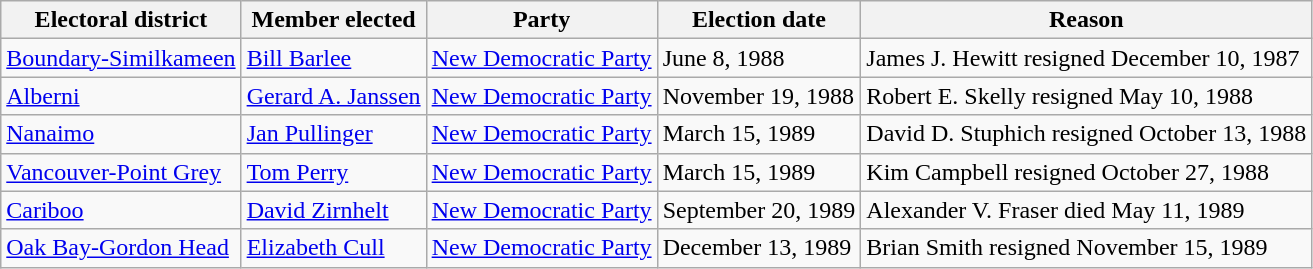<table class="wikitable sortable">
<tr>
<th>Electoral district</th>
<th>Member elected</th>
<th>Party</th>
<th>Election date</th>
<th>Reason</th>
</tr>
<tr>
<td><a href='#'>Boundary-Similkameen</a></td>
<td><a href='#'>Bill Barlee</a></td>
<td><a href='#'>New Democratic Party</a></td>
<td>June 8, 1988</td>
<td>James J. Hewitt resigned December 10, 1987</td>
</tr>
<tr>
<td><a href='#'>Alberni</a></td>
<td><a href='#'>Gerard A. Janssen</a></td>
<td><a href='#'>New Democratic Party</a></td>
<td>November 19, 1988</td>
<td>Robert E. Skelly resigned May 10, 1988</td>
</tr>
<tr>
<td><a href='#'>Nanaimo</a></td>
<td><a href='#'>Jan Pullinger</a></td>
<td><a href='#'>New Democratic Party</a></td>
<td>March 15, 1989</td>
<td>David D. Stuphich resigned October 13, 1988</td>
</tr>
<tr>
<td><a href='#'>Vancouver-Point Grey</a></td>
<td><a href='#'>Tom Perry</a></td>
<td><a href='#'>New Democratic Party</a></td>
<td>March 15, 1989</td>
<td>Kim Campbell resigned October 27, 1988</td>
</tr>
<tr>
<td><a href='#'>Cariboo</a></td>
<td><a href='#'>David Zirnhelt</a></td>
<td><a href='#'>New Democratic Party</a></td>
<td>September 20, 1989</td>
<td>Alexander V. Fraser died May 11, 1989</td>
</tr>
<tr>
<td><a href='#'>Oak Bay-Gordon Head</a></td>
<td><a href='#'>Elizabeth Cull</a></td>
<td><a href='#'>New Democratic Party</a></td>
<td>December 13, 1989</td>
<td>Brian Smith resigned November 15, 1989</td>
</tr>
</table>
